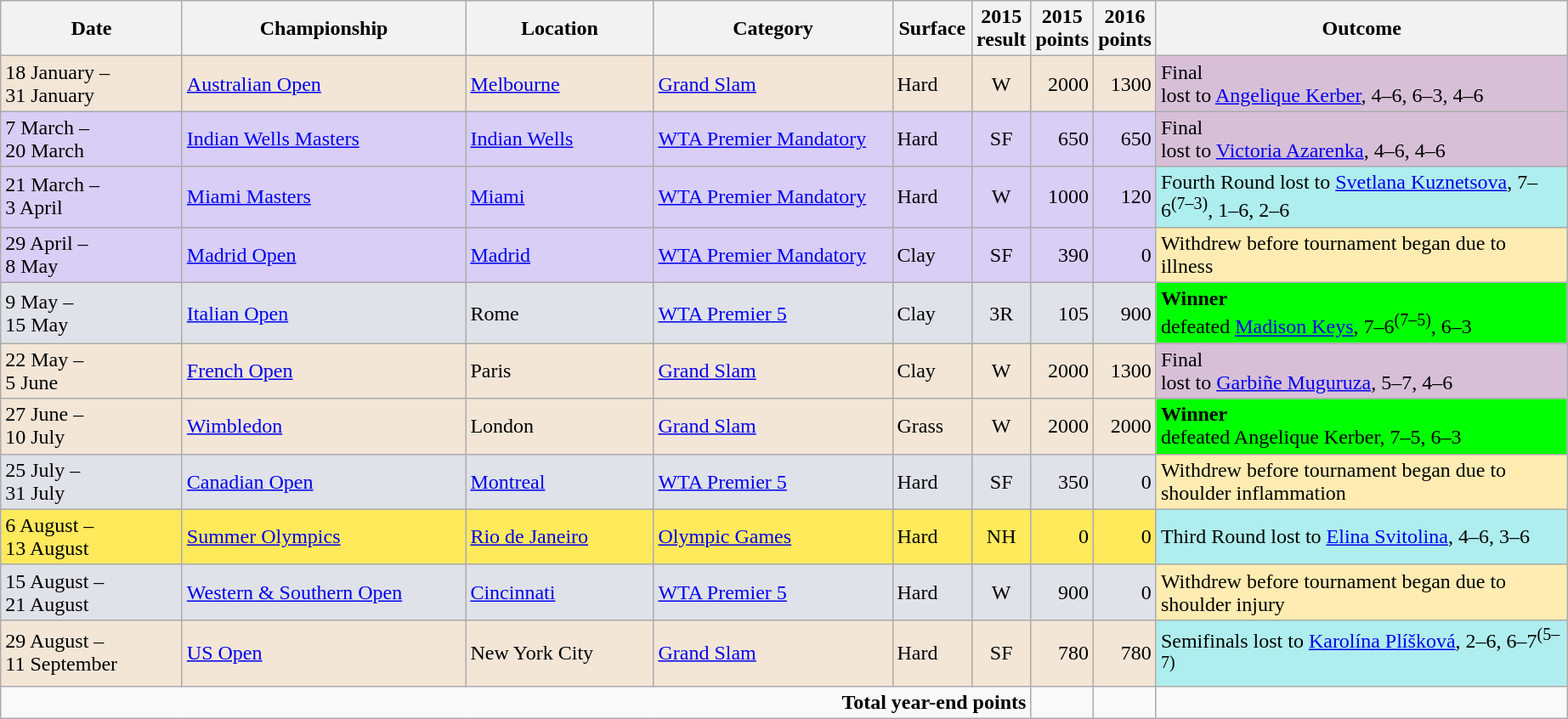<table class="wikitable">
<tr>
<th width=135>Date</th>
<th width=215>Championship</th>
<th width=140>Location</th>
<th width=180>Category</th>
<th width=55>Surface</th>
<th width=30>2015 result</th>
<th width=30>2015 points</th>
<th width=30>2016 points</th>
<th width=315>Outcome</th>
</tr>
<tr style="background:#F3E6D7;">
<td>18 January –<br>31 January</td>
<td><a href='#'>Australian Open</a></td>
<td> <a href='#'>Melbourne</a></td>
<td><a href='#'>Grand Slam</a></td>
<td>Hard</td>
<td align=center>W</td>
<td align=right>2000</td>
<td align=right>1300</td>
<td style="background:thistle;">Final<br>lost to  <a href='#'>Angelique Kerber</a>, 4–6, 6–3, 4–6</td>
</tr>
<tr style="background:#D8CEF6;">
<td>7 March – <br>20 March</td>
<td><a href='#'>Indian Wells Masters</a></td>
<td> <a href='#'>Indian Wells</a></td>
<td><a href='#'>WTA Premier Mandatory</a></td>
<td>Hard</td>
<td align=center>SF</td>
<td align=right>650</td>
<td align=right>650</td>
<td style="background:thistle;">Final<br>lost to  <a href='#'>Victoria Azarenka</a>, 4–6, 4–6</td>
</tr>
<tr style="background:#D8CEF6;">
<td>21 March – <br>3 April</td>
<td><a href='#'>Miami Masters</a></td>
<td> <a href='#'>Miami</a></td>
<td><a href='#'>WTA Premier Mandatory</a></td>
<td>Hard</td>
<td align=center>W</td>
<td align=right>1000</td>
<td align=right>120</td>
<td style="background:#afeeee;">Fourth Round lost to  <a href='#'>Svetlana Kuznetsova</a>, 7–6<sup>(7–3)</sup>, 1–6, 2–6</td>
</tr>
<tr style="background:#D8CEF6;">
<td>29 April – <br>8 May</td>
<td><a href='#'>Madrid Open</a></td>
<td> <a href='#'>Madrid</a></td>
<td><a href='#'>WTA Premier Mandatory</a></td>
<td>Clay</td>
<td align=center>SF</td>
<td align=right>390</td>
<td align=right>0</td>
<td style="background:#ffecb2;">Withdrew before tournament began due to illness</td>
</tr>
<tr style="background:#dfe2e9;">
<td>9 May – <br>15 May</td>
<td><a href='#'>Italian Open</a></td>
<td> Rome</td>
<td><a href='#'>WTA Premier 5</a></td>
<td>Clay</td>
<td align=center>3R</td>
<td align=right>105</td>
<td align=right>900</td>
<td style="background:lime;"><strong>Winner</strong> <br>defeated  <a href='#'>Madison Keys</a>, 7–6<sup>(7–5)</sup>, 6–3</td>
</tr>
<tr style="background:#F3E6D7;">
<td>22 May – <br>5 June</td>
<td><a href='#'>French Open</a></td>
<td> Paris</td>
<td><a href='#'>Grand Slam</a></td>
<td>Clay</td>
<td align=center>W</td>
<td align=right>2000</td>
<td align=right>1300</td>
<td style="background:thistle;">Final<br>lost to  <a href='#'>Garbiñe Muguruza</a>, 5–7, 4–6</td>
</tr>
<tr style="background:#F3E6D7;">
<td>27 June – <br>10 July</td>
<td><a href='#'>Wimbledon</a></td>
<td> London</td>
<td><a href='#'>Grand Slam</a></td>
<td>Grass</td>
<td align=center>W</td>
<td align=right>2000</td>
<td align=right>2000</td>
<td style="background:lime;"><strong>Winner</strong> <br>defeated  Angelique Kerber, 7–5, 6–3</td>
</tr>
<tr style="background:#dfe2e9;">
<td>25 July – <br>31 July</td>
<td><a href='#'>Canadian Open</a></td>
<td> <a href='#'>Montreal</a></td>
<td><a href='#'>WTA Premier 5</a></td>
<td>Hard</td>
<td align=center>SF</td>
<td align=right>350</td>
<td align=right>0</td>
<td style="background:#ffecb2;">Withdrew before tournament began due to shoulder inflammation</td>
</tr>
<tr style="background:#ffea5c">
<td>6 August –<br>13 August</td>
<td><a href='#'>Summer Olympics</a></td>
<td> <a href='#'>Rio de Janeiro</a></td>
<td><a href='#'>Olympic Games</a></td>
<td>Hard</td>
<td align=center>NH</td>
<td align=right>0</td>
<td align=right>0</td>
<td style="background:#afeeee;">Third Round lost to  <a href='#'>Elina Svitolina</a>, 4–6, 3–6</td>
</tr>
<tr style="background:#dfe2e9;">
<td>15 August – <br>21 August</td>
<td><a href='#'>Western & Southern Open</a></td>
<td> <a href='#'>Cincinnati</a></td>
<td><a href='#'>WTA Premier 5</a></td>
<td>Hard</td>
<td align=center>W</td>
<td align=right>900</td>
<td align=right>0</td>
<td style="background:#ffecb2;">Withdrew before tournament began due to shoulder injury</td>
</tr>
<tr style="background:#F3E6D7;">
<td>29 August – <br>11 September</td>
<td><a href='#'>US Open</a></td>
<td> New York City</td>
<td><a href='#'>Grand Slam</a></td>
<td>Hard</td>
<td align=center>SF</td>
<td align=right>780</td>
<td align=right>780</td>
<td style="background:#afeeee;">Semifinals lost to  <a href='#'>Karolína Plíšková</a>, 2–6, 6–7<sup>(5–7)</sup></td>
</tr>
<tr>
<td colspan=6 align=right><strong>Total year-end points</strong></td>
<td align=right></td>
<td align=right></td>
<td></td>
</tr>
</table>
